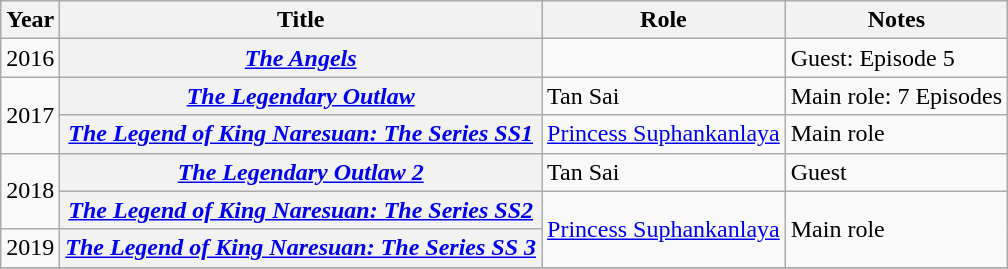<table class="wikitable plainrowheaders sortable">
<tr>
<th scope="col">Year</th>
<th scope="col">Title</th>
<th scope="col">Role</th>
<th class="unsortable">Notes</th>
</tr>
<tr>
<td rowspan=1 align = "center">2016</td>
<th scope="row"><em><a href='#'>The Angels</a></em></th>
<td></td>
<td>Guest: Episode 5</td>
</tr>
<tr>
<td rowspan=2 align = "center">2017</td>
<th scope="row"><em><a href='#'>The Legendary Outlaw</a></em></th>
<td>Tan Sai</td>
<td>Main role: 7 Episodes</td>
</tr>
<tr>
<th scope="row"><em><a href='#'>The Legend of King Naresuan: The Series SS1</a></em></th>
<td><a href='#'>Princess Suphankanlaya</a></td>
<td>Main role</td>
</tr>
<tr>
<td rowspan=2 align = "center">2018</td>
<th scope="row"><em><a href='#'>The Legendary Outlaw 2</a></em></th>
<td>Tan Sai</td>
<td>Guest</td>
</tr>
<tr>
<th scope="row"><em><a href='#'>The Legend of King Naresuan: The Series SS2</a></em></th>
<td rowspan = "2"><a href='#'>Princess Suphankanlaya</a></td>
<td rowspan = "2">Main role</td>
</tr>
<tr>
<td rowspan = "1" align = "center">2019</td>
<th scope="row"><em><a href='#'>The Legend of King Naresuan: The Series SS 3</a></em></th>
</tr>
<tr>
</tr>
</table>
